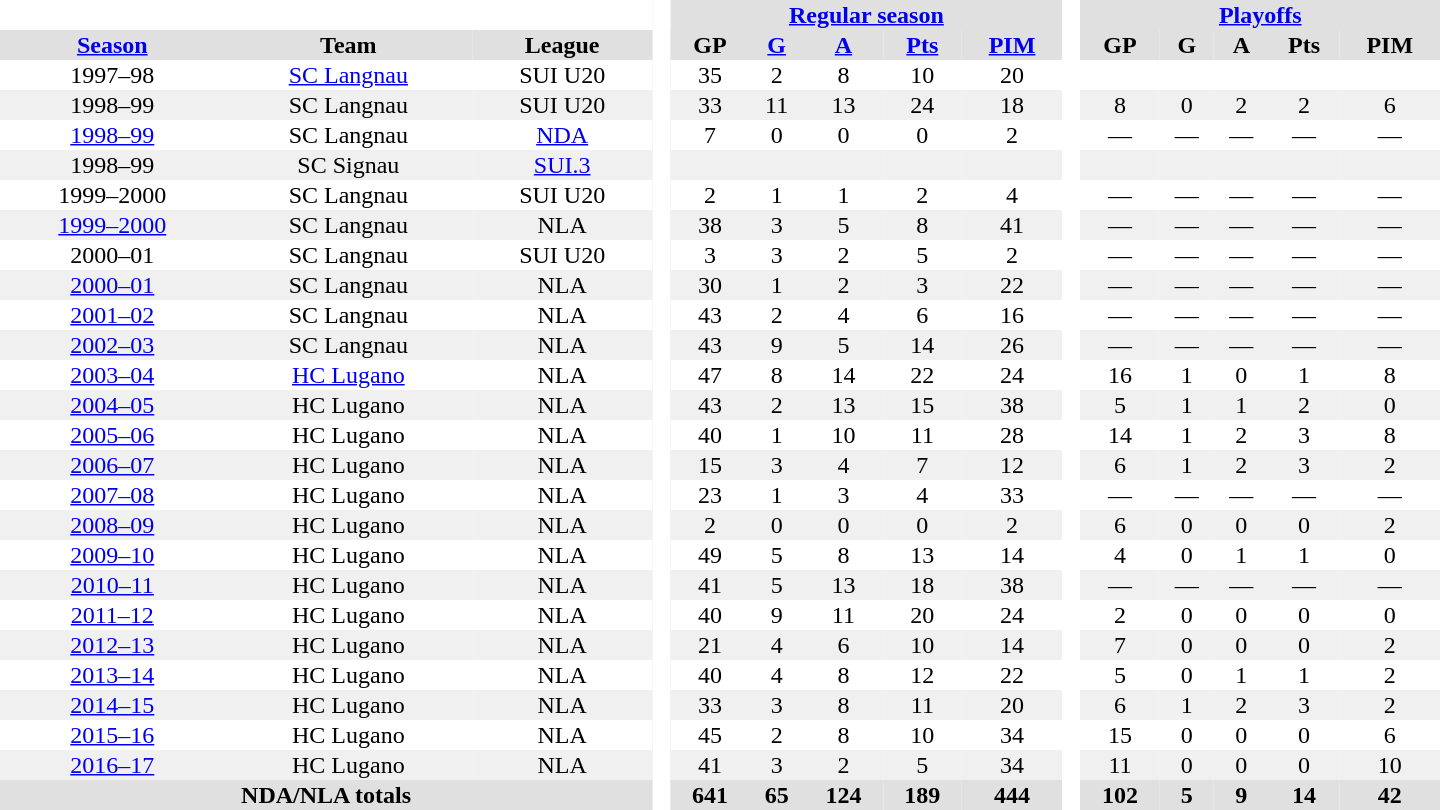<table border="0" cellpadding="1" cellspacing="0" style="text-align:center; width:60em">
<tr bgcolor="#e0e0e0">
<th colspan="3" bgcolor="#ffffff"> </th>
<th rowspan="99" bgcolor="#ffffff"> </th>
<th colspan="5"><a href='#'>Regular season</a></th>
<th rowspan="99" bgcolor="#ffffff"> </th>
<th colspan="5"><a href='#'>Playoffs</a></th>
</tr>
<tr bgcolor="#e0e0e0">
<th><a href='#'>Season</a></th>
<th>Team</th>
<th>League</th>
<th>GP</th>
<th><a href='#'>G</a></th>
<th><a href='#'>A</a></th>
<th><a href='#'>Pts</a></th>
<th><a href='#'>PIM</a></th>
<th>GP</th>
<th>G</th>
<th>A</th>
<th>Pts</th>
<th>PIM</th>
</tr>
<tr>
<td>1997–98</td>
<td><a href='#'>SC Langnau</a></td>
<td>SUI U20</td>
<td>35</td>
<td>2</td>
<td>8</td>
<td>10</td>
<td>20</td>
<td></td>
<td></td>
<td></td>
<td></td>
<td></td>
</tr>
<tr bgcolor="#f0f0f0">
<td>1998–99</td>
<td>SC Langnau</td>
<td>SUI U20</td>
<td>33</td>
<td>11</td>
<td>13</td>
<td>24</td>
<td>18</td>
<td>8</td>
<td>0</td>
<td>2</td>
<td>2</td>
<td>6</td>
</tr>
<tr>
<td><a href='#'>1998–99</a></td>
<td>SC Langnau</td>
<td><a href='#'>NDA</a></td>
<td>7</td>
<td>0</td>
<td>0</td>
<td>0</td>
<td>2</td>
<td>—</td>
<td>—</td>
<td>—</td>
<td>—</td>
<td>—</td>
</tr>
<tr bgcolor="#f0f0f0">
<td>1998–99</td>
<td>SC Signau</td>
<td><a href='#'>SUI.3</a></td>
<td></td>
<td></td>
<td></td>
<td></td>
<td></td>
<td></td>
<td></td>
<td></td>
<td></td>
<td></td>
</tr>
<tr>
<td>1999–2000</td>
<td>SC Langnau</td>
<td>SUI U20</td>
<td>2</td>
<td>1</td>
<td>1</td>
<td>2</td>
<td>4</td>
<td>—</td>
<td>—</td>
<td>—</td>
<td>—</td>
<td>—</td>
</tr>
<tr bgcolor="#f0f0f0">
<td><a href='#'>1999–2000</a></td>
<td>SC Langnau</td>
<td>NLA</td>
<td>38</td>
<td>3</td>
<td>5</td>
<td>8</td>
<td>41</td>
<td>—</td>
<td>—</td>
<td>—</td>
<td>—</td>
<td>—</td>
</tr>
<tr>
<td>2000–01</td>
<td>SC Langnau</td>
<td>SUI U20</td>
<td>3</td>
<td>3</td>
<td>2</td>
<td>5</td>
<td>2</td>
<td>—</td>
<td>—</td>
<td>—</td>
<td>—</td>
<td>—</td>
</tr>
<tr bgcolor="#f0f0f0">
<td><a href='#'>2000–01</a></td>
<td>SC Langnau</td>
<td>NLA</td>
<td>30</td>
<td>1</td>
<td>2</td>
<td>3</td>
<td>22</td>
<td>—</td>
<td>—</td>
<td>—</td>
<td>—</td>
<td>—</td>
</tr>
<tr>
<td><a href='#'>2001–02</a></td>
<td>SC Langnau</td>
<td>NLA</td>
<td>43</td>
<td>2</td>
<td>4</td>
<td>6</td>
<td>16</td>
<td>—</td>
<td>—</td>
<td>—</td>
<td>—</td>
<td>—</td>
</tr>
<tr bgcolor="#f0f0f0">
<td><a href='#'>2002–03</a></td>
<td>SC Langnau</td>
<td>NLA</td>
<td>43</td>
<td>9</td>
<td>5</td>
<td>14</td>
<td>26</td>
<td>—</td>
<td>—</td>
<td>—</td>
<td>—</td>
<td>—</td>
</tr>
<tr>
<td><a href='#'>2003–04</a></td>
<td><a href='#'>HC Lugano</a></td>
<td>NLA</td>
<td>47</td>
<td>8</td>
<td>14</td>
<td>22</td>
<td>24</td>
<td>16</td>
<td>1</td>
<td>0</td>
<td>1</td>
<td>8</td>
</tr>
<tr bgcolor="#f0f0f0">
<td><a href='#'>2004–05</a></td>
<td>HC Lugano</td>
<td>NLA</td>
<td>43</td>
<td>2</td>
<td>13</td>
<td>15</td>
<td>38</td>
<td>5</td>
<td>1</td>
<td>1</td>
<td>2</td>
<td>0</td>
</tr>
<tr>
<td><a href='#'>2005–06</a></td>
<td>HC Lugano</td>
<td>NLA</td>
<td>40</td>
<td>1</td>
<td>10</td>
<td>11</td>
<td>28</td>
<td>14</td>
<td>1</td>
<td>2</td>
<td>3</td>
<td>8</td>
</tr>
<tr bgcolor="#f0f0f0">
<td><a href='#'>2006–07</a></td>
<td>HC Lugano</td>
<td>NLA</td>
<td>15</td>
<td>3</td>
<td>4</td>
<td>7</td>
<td>12</td>
<td>6</td>
<td>1</td>
<td>2</td>
<td>3</td>
<td>2</td>
</tr>
<tr>
<td><a href='#'>2007–08</a></td>
<td>HC Lugano</td>
<td>NLA</td>
<td>23</td>
<td>1</td>
<td>3</td>
<td>4</td>
<td>33</td>
<td>—</td>
<td>—</td>
<td>—</td>
<td>—</td>
<td>—</td>
</tr>
<tr bgcolor="#f0f0f0">
<td><a href='#'>2008–09</a></td>
<td>HC Lugano</td>
<td>NLA</td>
<td>2</td>
<td>0</td>
<td>0</td>
<td>0</td>
<td>2</td>
<td>6</td>
<td>0</td>
<td>0</td>
<td>0</td>
<td>2</td>
</tr>
<tr>
<td><a href='#'>2009–10</a></td>
<td>HC Lugano</td>
<td>NLA</td>
<td>49</td>
<td>5</td>
<td>8</td>
<td>13</td>
<td>14</td>
<td>4</td>
<td>0</td>
<td>1</td>
<td>1</td>
<td>0</td>
</tr>
<tr bgcolor="#f0f0f0">
<td><a href='#'>2010–11</a></td>
<td>HC Lugano</td>
<td>NLA</td>
<td>41</td>
<td>5</td>
<td>13</td>
<td>18</td>
<td>38</td>
<td>—</td>
<td>—</td>
<td>—</td>
<td>—</td>
<td>—</td>
</tr>
<tr>
<td><a href='#'>2011–12</a></td>
<td>HC Lugano</td>
<td>NLA</td>
<td>40</td>
<td>9</td>
<td>11</td>
<td>20</td>
<td>24</td>
<td>2</td>
<td>0</td>
<td>0</td>
<td>0</td>
<td>0</td>
</tr>
<tr bgcolor="#f0f0f0">
<td><a href='#'>2012–13</a></td>
<td>HC Lugano</td>
<td>NLA</td>
<td>21</td>
<td>4</td>
<td>6</td>
<td>10</td>
<td>14</td>
<td>7</td>
<td>0</td>
<td>0</td>
<td>0</td>
<td>2</td>
</tr>
<tr>
<td><a href='#'>2013–14</a></td>
<td>HC Lugano</td>
<td>NLA</td>
<td>40</td>
<td>4</td>
<td>8</td>
<td>12</td>
<td>22</td>
<td>5</td>
<td>0</td>
<td>1</td>
<td>1</td>
<td>2</td>
</tr>
<tr bgcolor="#f0f0f0">
<td><a href='#'>2014–15</a></td>
<td>HC Lugano</td>
<td>NLA</td>
<td>33</td>
<td>3</td>
<td>8</td>
<td>11</td>
<td>20</td>
<td>6</td>
<td>1</td>
<td>2</td>
<td>3</td>
<td>2</td>
</tr>
<tr>
<td><a href='#'>2015–16</a></td>
<td>HC Lugano</td>
<td>NLA</td>
<td>45</td>
<td>2</td>
<td>8</td>
<td>10</td>
<td>34</td>
<td>15</td>
<td>0</td>
<td>0</td>
<td>0</td>
<td>6</td>
</tr>
<tr bgcolor="#f0f0f0">
<td><a href='#'>2016–17</a></td>
<td>HC Lugano</td>
<td>NLA</td>
<td>41</td>
<td>3</td>
<td>2</td>
<td>5</td>
<td>34</td>
<td>11</td>
<td>0</td>
<td>0</td>
<td>0</td>
<td>10</td>
</tr>
<tr bgcolor="#e0e0e0">
<th colspan="3">NDA/NLA totals</th>
<th>641</th>
<th>65</th>
<th>124</th>
<th>189</th>
<th>444</th>
<th>102</th>
<th>5</th>
<th>9</th>
<th>14</th>
<th>42</th>
</tr>
</table>
